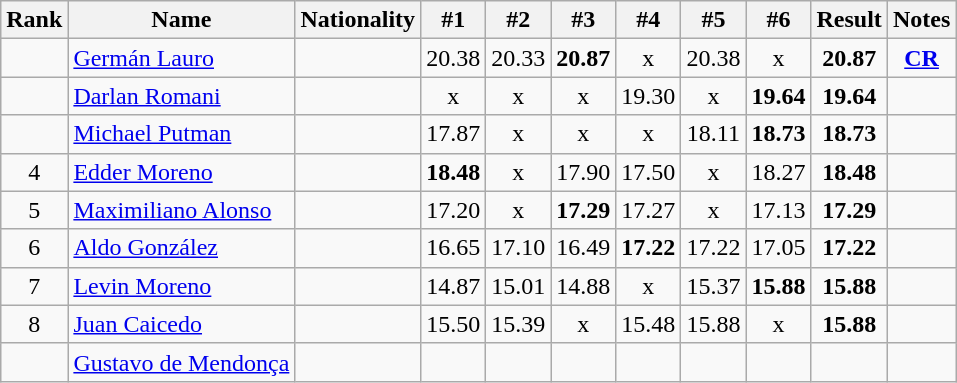<table class="wikitable sortable" style="text-align:center">
<tr>
<th>Rank</th>
<th>Name</th>
<th>Nationality</th>
<th>#1</th>
<th>#2</th>
<th>#3</th>
<th>#4</th>
<th>#5</th>
<th>#6</th>
<th>Result</th>
<th>Notes</th>
</tr>
<tr>
<td></td>
<td align=left><a href='#'>Germán Lauro</a></td>
<td align=left></td>
<td>20.38</td>
<td>20.33</td>
<td><strong>20.87</strong></td>
<td>x</td>
<td>20.38</td>
<td>x</td>
<td><strong>20.87</strong></td>
<td><strong><a href='#'>CR</a></strong></td>
</tr>
<tr>
<td></td>
<td align=left><a href='#'>Darlan Romani</a></td>
<td align=left></td>
<td>x</td>
<td>x</td>
<td>x</td>
<td>19.30</td>
<td>x</td>
<td><strong>19.64</strong></td>
<td><strong>19.64</strong></td>
<td></td>
</tr>
<tr>
<td></td>
<td align=left><a href='#'>Michael Putman</a></td>
<td align=left></td>
<td>17.87</td>
<td>x</td>
<td>x</td>
<td>x</td>
<td>18.11</td>
<td><strong>18.73</strong></td>
<td><strong>18.73</strong></td>
<td></td>
</tr>
<tr>
<td>4</td>
<td align=left><a href='#'>Edder Moreno</a></td>
<td align=left></td>
<td><strong>18.48</strong></td>
<td>x</td>
<td>17.90</td>
<td>17.50</td>
<td>x</td>
<td>18.27</td>
<td><strong>18.48</strong></td>
<td></td>
</tr>
<tr>
<td>5</td>
<td align=left><a href='#'>Maximiliano Alonso</a></td>
<td align=left></td>
<td>17.20</td>
<td>x</td>
<td><strong>17.29</strong></td>
<td>17.27</td>
<td>x</td>
<td>17.13</td>
<td><strong>17.29</strong></td>
<td></td>
</tr>
<tr>
<td>6</td>
<td align=left><a href='#'>Aldo González</a></td>
<td align=left></td>
<td>16.65</td>
<td>17.10</td>
<td>16.49</td>
<td><strong>17.22</strong></td>
<td>17.22</td>
<td>17.05</td>
<td><strong>17.22</strong></td>
<td></td>
</tr>
<tr>
<td>7</td>
<td align=left><a href='#'>Levin Moreno</a></td>
<td align=left></td>
<td>14.87</td>
<td>15.01</td>
<td>14.88</td>
<td>x</td>
<td>15.37</td>
<td><strong>15.88</strong></td>
<td><strong>15.88</strong></td>
<td></td>
</tr>
<tr>
<td>8</td>
<td align=left><a href='#'>Juan Caicedo</a></td>
<td align=left></td>
<td>15.50</td>
<td>15.39</td>
<td>x</td>
<td>15.48</td>
<td>15.88</td>
<td>x</td>
<td><strong>15.88</strong></td>
<td></td>
</tr>
<tr>
<td></td>
<td align=left><a href='#'>Gustavo de Mendonça</a></td>
<td align=left></td>
<td></td>
<td></td>
<td></td>
<td></td>
<td></td>
<td></td>
<td><strong></strong></td>
<td></td>
</tr>
</table>
